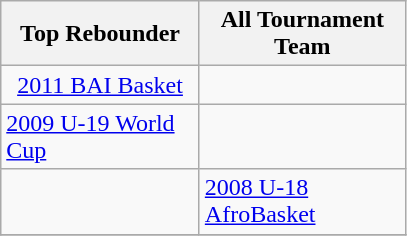<table class="wikitable">
<tr>
<th width=125>Top Rebounder</th>
<th width=130>All Tournament Team</th>
</tr>
<tr>
<td align=center><a href='#'>2011 BAI Basket</a></td>
<td></td>
</tr>
<tr>
<td><a href='#'>2009 U-19 World Cup</a></td>
<td></td>
</tr>
<tr>
<td></td>
<td><a href='#'>2008 U-18 AfroBasket</a></td>
</tr>
<tr>
</tr>
</table>
